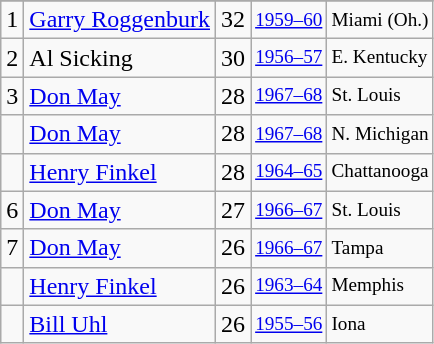<table class="wikitable">
<tr>
</tr>
<tr>
<td>1</td>
<td><a href='#'>Garry Roggenburk</a></td>
<td>32</td>
<td style="font-size:80%;"><a href='#'>1959–60</a></td>
<td style="font-size:80%;">Miami (Oh.)</td>
</tr>
<tr>
<td>2</td>
<td>Al Sicking</td>
<td>30</td>
<td style="font-size:80%;"><a href='#'>1956–57</a></td>
<td style="font-size:80%;">E. Kentucky</td>
</tr>
<tr>
<td>3</td>
<td><a href='#'>Don May</a></td>
<td>28</td>
<td style="font-size:80%;"><a href='#'>1967–68</a></td>
<td style="font-size:80%;">St. Louis</td>
</tr>
<tr>
<td></td>
<td><a href='#'>Don May</a></td>
<td>28</td>
<td style="font-size:80%;"><a href='#'>1967–68</a></td>
<td style="font-size:80%;">N. Michigan</td>
</tr>
<tr>
<td></td>
<td><a href='#'>Henry Finkel</a></td>
<td>28</td>
<td style="font-size:80%;"><a href='#'>1964–65</a></td>
<td style="font-size:80%;">Chattanooga</td>
</tr>
<tr>
<td>6</td>
<td><a href='#'>Don May</a></td>
<td>27</td>
<td style="font-size:80%;"><a href='#'>1966–67</a></td>
<td style="font-size:80%;">St. Louis</td>
</tr>
<tr>
<td>7</td>
<td><a href='#'>Don May</a></td>
<td>26</td>
<td style="font-size:80%;"><a href='#'>1966–67</a></td>
<td style="font-size:80%;">Tampa</td>
</tr>
<tr>
<td></td>
<td><a href='#'>Henry Finkel</a></td>
<td>26</td>
<td style="font-size:80%;"><a href='#'>1963–64</a></td>
<td style="font-size:80%;">Memphis</td>
</tr>
<tr>
<td></td>
<td><a href='#'>Bill Uhl</a></td>
<td>26</td>
<td style="font-size:80%;"><a href='#'>1955–56</a></td>
<td style="font-size:80%;">Iona</td>
</tr>
</table>
